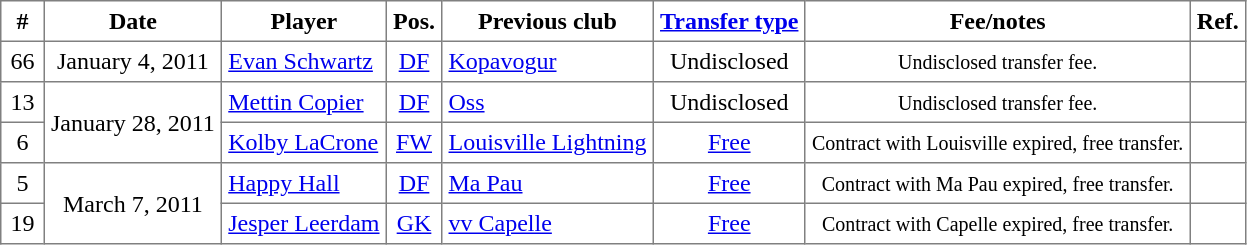<table class="toccolours" border="1" cellpadding="4" cellspacing="0" style="text-align:center; border-collapse: collapse; margin:0;">
<tr>
<th width=20>#</th>
<th>Date</th>
<th>Player</th>
<th width=25>Pos.</th>
<th>Previous club</th>
<th><a href='#'>Transfer type</a></th>
<th>Fee/notes</th>
<th width=20>Ref.</th>
</tr>
<tr>
<td>66</td>
<td>January 4, 2011</td>
<td align=left> <a href='#'>Evan Schwartz</a></td>
<td><a href='#'>DF</a></td>
<td align=left> <a href='#'>Kopavogur</a></td>
<td>Undisclosed</td>
<td><small>Undisclosed transfer fee.</small></td>
<td></td>
</tr>
<tr>
<td>13</td>
<td rowspan="2">January 28, 2011</td>
<td align=left> <a href='#'>Mettin Copier</a></td>
<td><a href='#'>DF</a></td>
<td align=left> <a href='#'>Oss</a></td>
<td>Undisclosed</td>
<td><small>Undisclosed transfer fee.</small></td>
<td></td>
</tr>
<tr>
<td>6</td>
<td align=left> <a href='#'>Kolby LaCrone</a></td>
<td><a href='#'>FW</a></td>
<td align=left> <a href='#'>Louisville Lightning</a></td>
<td><a href='#'>Free</a></td>
<td><small>Contract with Louisville expired, free transfer.</small></td>
<td></td>
</tr>
<tr>
<td>5</td>
<td rowspan="2">March 7, 2011</td>
<td align=left> <a href='#'>Happy Hall</a></td>
<td><a href='#'>DF</a></td>
<td align=left> <a href='#'>Ma Pau</a></td>
<td><a href='#'>Free</a></td>
<td><small>Contract with Ma Pau expired, free transfer.</small></td>
<td></td>
</tr>
<tr>
<td>19</td>
<td align=left> <a href='#'>Jesper Leerdam</a></td>
<td><a href='#'>GK</a></td>
<td align=left> <a href='#'>vv Capelle</a></td>
<td><a href='#'>Free</a></td>
<td><small>Contract with Capelle expired, free transfer.</small></td>
<td></td>
</tr>
</table>
